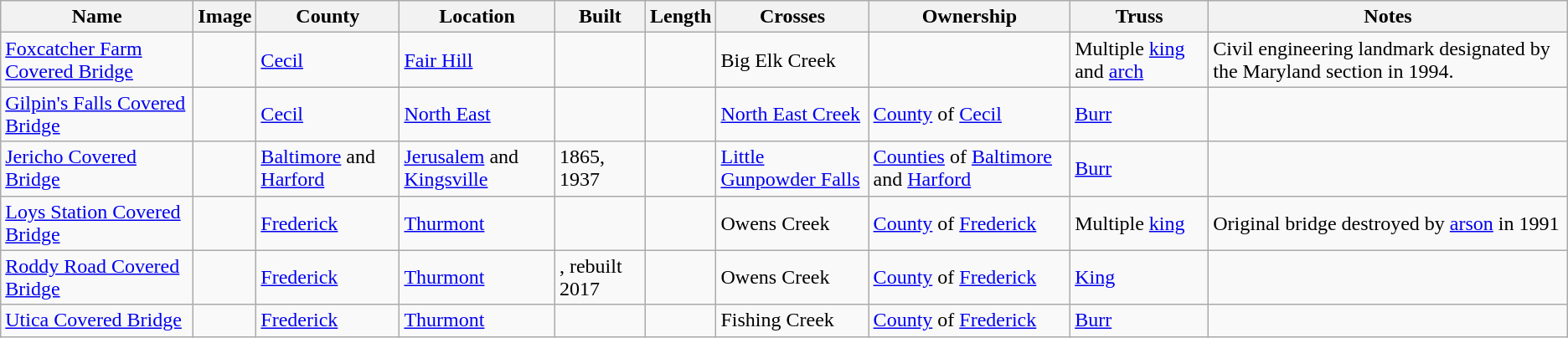<table class="wikitable sortable">
<tr>
<th>Name</th>
<th class=unsortable>Image</th>
<th>County</th>
<th>Location</th>
<th>Built</th>
<th>Length</th>
<th>Crosses</th>
<th>Ownership</th>
<th>Truss</th>
<th>Notes</th>
</tr>
<tr>
<td><a href='#'>Foxcatcher Farm Covered Bridge</a></td>
<td></td>
<td><a href='#'>Cecil</a></td>
<td><a href='#'>Fair Hill</a><br><small></small></td>
<td></td>
<td></td>
<td>Big Elk Creek</td>
<td></td>
<td>Multiple <a href='#'>king</a> and <a href='#'>arch</a></td>
<td>Civil engineering landmark designated by the Maryland section in 1994.</td>
</tr>
<tr>
<td><a href='#'>Gilpin's Falls Covered Bridge</a></td>
<td></td>
<td><a href='#'>Cecil</a></td>
<td><a href='#'>North East</a><br><small></small></td>
<td></td>
<td></td>
<td><a href='#'>North East Creek</a></td>
<td><a href='#'>County</a> of <a href='#'>Cecil</a></td>
<td><a href='#'>Burr</a></td>
<td></td>
</tr>
<tr>
<td><a href='#'>Jericho Covered Bridge</a></td>
<td></td>
<td><a href='#'>Baltimore</a> and <a href='#'>Harford</a></td>
<td><a href='#'>Jerusalem</a> and <a href='#'>Kingsville</a><br><small></small></td>
<td>1865, 1937</td>
<td></td>
<td><a href='#'>Little Gunpowder Falls</a></td>
<td><a href='#'>Counties</a> of <a href='#'>Baltimore</a> and <a href='#'>Harford</a></td>
<td><a href='#'>Burr</a></td>
<td></td>
</tr>
<tr>
<td><a href='#'>Loys Station Covered Bridge</a></td>
<td></td>
<td><a href='#'>Frederick</a></td>
<td><a href='#'>Thurmont</a><br><small></small></td>
<td></td>
<td></td>
<td>Owens Creek</td>
<td><a href='#'>County</a> of <a href='#'>Frederick</a></td>
<td>Multiple <a href='#'>king</a></td>
<td>Original bridge destroyed by <a href='#'>arson</a> in 1991</td>
</tr>
<tr>
<td><a href='#'>Roddy Road Covered Bridge</a></td>
<td></td>
<td><a href='#'>Frederick</a></td>
<td><a href='#'>Thurmont</a><br><small></small></td>
<td>, rebuilt 2017</td>
<td></td>
<td>Owens Creek</td>
<td><a href='#'>County</a> of <a href='#'>Frederick</a></td>
<td><a href='#'>King</a></td>
<td></td>
</tr>
<tr>
<td><a href='#'>Utica Covered Bridge</a></td>
<td></td>
<td><a href='#'>Frederick</a></td>
<td><a href='#'>Thurmont</a><br><small></small></td>
<td></td>
<td></td>
<td>Fishing Creek</td>
<td><a href='#'>County</a> of <a href='#'>Frederick</a></td>
<td><a href='#'>Burr</a></td>
<td></td>
</tr>
</table>
